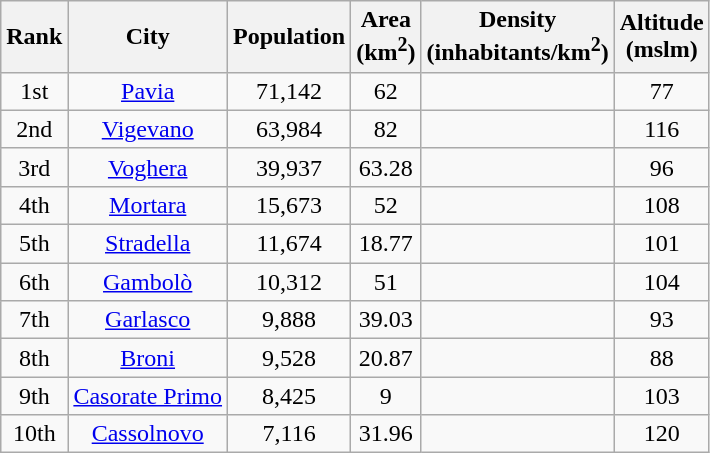<table class="wikitable" style="text-align:center">
<tr>
<th>Rank</th>
<th>City</th>
<th>Population</th>
<th>Area<br> (km<sup>2</sup>)</th>
<th>Density<br> (inhabitants/km<sup>2</sup>)</th>
<th>Altitude<br>  (mslm)</th>
</tr>
<tr>
<td>1st</td>
<td><a href='#'>Pavia</a></td>
<td>71,142</td>
<td>62</td>
<td></td>
<td>77</td>
</tr>
<tr>
<td>2nd</td>
<td><a href='#'>Vigevano</a></td>
<td>63,984</td>
<td>82</td>
<td></td>
<td>116</td>
</tr>
<tr>
<td>3rd</td>
<td><a href='#'>Voghera</a></td>
<td>39,937</td>
<td>63.28</td>
<td></td>
<td>96</td>
</tr>
<tr>
<td>4th</td>
<td><a href='#'>Mortara</a></td>
<td>15,673</td>
<td>52</td>
<td></td>
<td>108</td>
</tr>
<tr>
<td>5th</td>
<td><a href='#'>Stradella</a></td>
<td>11,674</td>
<td>18.77</td>
<td></td>
<td>101</td>
</tr>
<tr>
<td>6th</td>
<td><a href='#'>Gambolò</a></td>
<td>10,312</td>
<td>51</td>
<td></td>
<td>104</td>
</tr>
<tr>
<td>7th</td>
<td><a href='#'>Garlasco</a></td>
<td>9,888</td>
<td>39.03</td>
<td></td>
<td>93</td>
</tr>
<tr>
<td>8th</td>
<td><a href='#'>Broni</a></td>
<td>9,528</td>
<td>20.87</td>
<td></td>
<td>88</td>
</tr>
<tr>
<td>9th</td>
<td><a href='#'>Casorate Primo</a></td>
<td>8,425</td>
<td>9</td>
<td></td>
<td>103</td>
</tr>
<tr>
<td>10th</td>
<td><a href='#'>Cassolnovo</a></td>
<td>7,116</td>
<td>31.96</td>
<td></td>
<td>120</td>
</tr>
</table>
